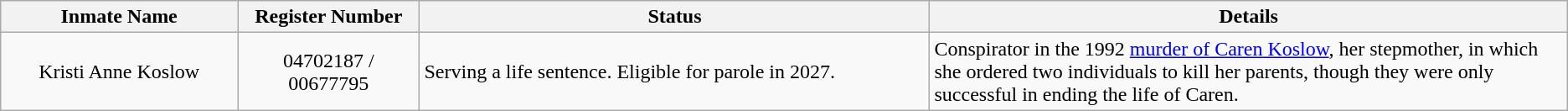<table class="wikitable sortable">
<tr>
<th width=13%>Inmate Name</th>
<th width=10%>Register Number</th>
<th width=28%>Status</th>
<th width=35%>Details</th>
</tr>
<tr>
<td style="text-align:center;">Kristi Anne Koslow</td>
<td style="text-align:center;">04702187 / 00677795</td>
<td>Serving a life sentence. Eligible for parole in 2027.</td>
<td>Conspirator in the 1992 <a href='#'>murder of Caren Koslow</a>, her stepmother, in which she ordered two individuals to kill her parents, though they were only successful in ending the life of Caren.</td>
</tr>
</table>
